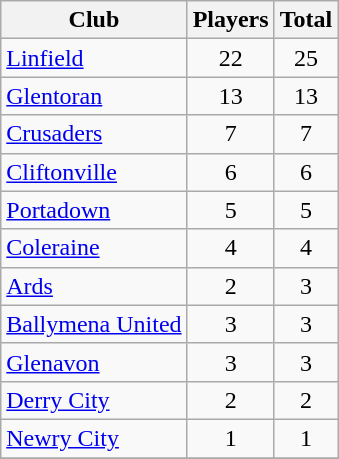<table class="wikitable sortable">
<tr>
<th>Club</th>
<th>Players</th>
<th>Total</th>
</tr>
<tr>
<td><a href='#'>Linfield</a></td>
<td align=center>22</td>
<td align=center>25</td>
</tr>
<tr>
<td><a href='#'>Glentoran</a></td>
<td align=center>13</td>
<td align=center>13</td>
</tr>
<tr>
<td><a href='#'>Crusaders</a></td>
<td align=center>7</td>
<td align=center>7</td>
</tr>
<tr>
<td><a href='#'>Cliftonville</a></td>
<td align=center>6</td>
<td align=center>6</td>
</tr>
<tr>
<td><a href='#'>Portadown</a></td>
<td align=center>5</td>
<td align=center>5</td>
</tr>
<tr>
<td><a href='#'>Coleraine</a></td>
<td align=center>4</td>
<td align=center>4</td>
</tr>
<tr>
<td><a href='#'>Ards</a></td>
<td align=center>2</td>
<td align=center>3</td>
</tr>
<tr>
<td><a href='#'>Ballymena United</a></td>
<td align=center>3</td>
<td align=center>3</td>
</tr>
<tr>
<td><a href='#'>Glenavon</a></td>
<td align=center>3</td>
<td align=center>3</td>
</tr>
<tr>
<td><a href='#'>Derry City</a></td>
<td align=center>2</td>
<td align=center>2</td>
</tr>
<tr>
<td><a href='#'>Newry City</a></td>
<td align=center>1</td>
<td align=center>1</td>
</tr>
<tr>
</tr>
</table>
